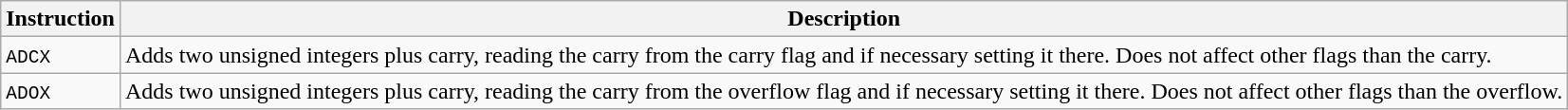<table class="wikitable">
<tr>
<th>Instruction</th>
<th>Description</th>
</tr>
<tr>
<td><code>ADCX</code></td>
<td>Adds two unsigned integers plus carry, reading the carry from the carry flag and if necessary setting it there. Does not affect other flags than the carry.</td>
</tr>
<tr>
<td><code>ADOX</code></td>
<td>Adds two unsigned integers plus carry, reading the carry from the overflow flag and if necessary setting it there. Does not affect other flags than the overflow.</td>
</tr>
</table>
